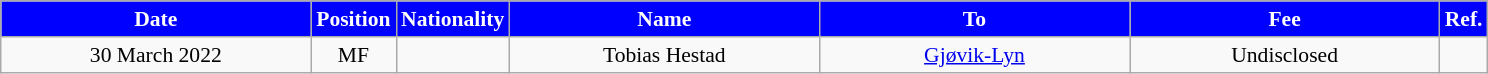<table class="wikitable"  style="text-align:center; font-size:90%; ">
<tr>
<th style="background:#00f; color:white; width:200px;">Date</th>
<th style="background:#00f; color:white; width:50px;">Position</th>
<th style="background:#00f; color:white; width:50px;">Nationality</th>
<th style="background:#00f; color:white; width:200px;">Name</th>
<th style="background:#00f; color:white; width:200px;">To</th>
<th style="background:#00f; color:white; width:200px;">Fee</th>
<th style="background:#00f; color:white; width:25px;">Ref.</th>
</tr>
<tr>
<td>30 March 2022</td>
<td>MF</td>
<td></td>
<td>Tobias Hestad</td>
<td><a href='#'>Gjøvik-Lyn</a></td>
<td>Undisclosed</td>
<td></td>
</tr>
</table>
